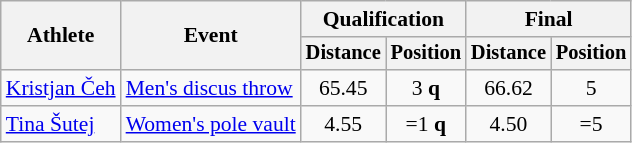<table class=wikitable style="font-size:90%">
<tr>
<th rowspan="2">Athlete</th>
<th rowspan="2">Event</th>
<th colspan="2">Qualification</th>
<th colspan="2">Final</th>
</tr>
<tr style="font-size:95%">
<th>Distance</th>
<th>Position</th>
<th>Distance</th>
<th>Position</th>
</tr>
<tr align=center>
<td align=left><a href='#'>Kristjan Čeh</a></td>
<td align=left><a href='#'>Men's discus throw</a></td>
<td>65.45</td>
<td>3 <strong>q</strong></td>
<td>66.62</td>
<td>5</td>
</tr>
<tr align=center>
<td align=left><a href='#'>Tina Šutej</a></td>
<td align=left><a href='#'>Women's pole vault</a></td>
<td>4.55</td>
<td>=1 <strong>q</strong></td>
<td>4.50</td>
<td>=5</td>
</tr>
</table>
